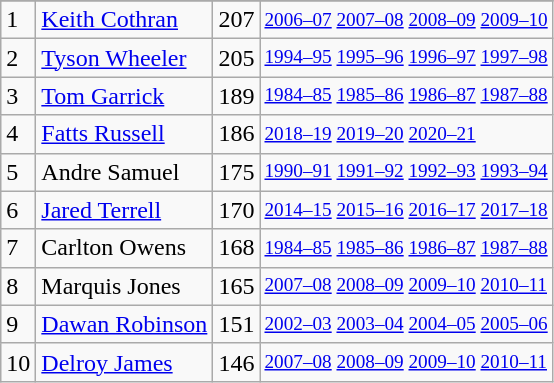<table class="wikitable">
<tr>
</tr>
<tr>
<td>1</td>
<td><a href='#'>Keith Cothran</a></td>
<td>207</td>
<td style="font-size:80%;"><a href='#'>2006–07</a> <a href='#'>2007–08</a> <a href='#'>2008–09</a> <a href='#'>2009–10</a></td>
</tr>
<tr>
<td>2</td>
<td><a href='#'>Tyson Wheeler</a></td>
<td>205</td>
<td style="font-size:80%;"><a href='#'>1994–95</a> <a href='#'>1995–96</a> <a href='#'>1996–97</a> <a href='#'>1997–98</a></td>
</tr>
<tr>
<td>3</td>
<td><a href='#'>Tom Garrick</a></td>
<td>189</td>
<td style="font-size:80%;"><a href='#'>1984–85</a> <a href='#'>1985–86</a> <a href='#'>1986–87</a> <a href='#'>1987–88</a></td>
</tr>
<tr>
<td>4</td>
<td><a href='#'>Fatts Russell</a></td>
<td>186</td>
<td style="font-size:80%;"><a href='#'>2018–19</a> <a href='#'>2019–20</a> <a href='#'>2020–21</a></td>
</tr>
<tr>
<td>5</td>
<td>Andre Samuel</td>
<td>175</td>
<td style="font-size:80%;"><a href='#'>1990–91</a> <a href='#'>1991–92</a> <a href='#'>1992–93</a> <a href='#'>1993–94</a></td>
</tr>
<tr>
<td>6</td>
<td><a href='#'>Jared Terrell</a></td>
<td>170</td>
<td style="font-size:80%;"><a href='#'>2014–15</a> <a href='#'>2015–16</a> <a href='#'>2016–17</a> <a href='#'>2017–18</a></td>
</tr>
<tr>
<td>7</td>
<td>Carlton Owens</td>
<td>168</td>
<td style="font-size:80%;"><a href='#'>1984–85</a> <a href='#'>1985–86</a> <a href='#'>1986–87</a> <a href='#'>1987–88</a></td>
</tr>
<tr>
<td>8</td>
<td>Marquis Jones</td>
<td>165</td>
<td style="font-size:80%;"><a href='#'>2007–08</a> <a href='#'>2008–09</a> <a href='#'>2009–10</a> <a href='#'>2010–11</a></td>
</tr>
<tr>
<td>9</td>
<td><a href='#'>Dawan Robinson</a></td>
<td>151</td>
<td style="font-size:80%;"><a href='#'>2002–03</a> <a href='#'>2003–04</a> <a href='#'>2004–05</a> <a href='#'>2005–06</a></td>
</tr>
<tr>
<td>10</td>
<td><a href='#'>Delroy James</a></td>
<td>146</td>
<td style="font-size:80%;"><a href='#'>2007–08</a> <a href='#'>2008–09</a> <a href='#'>2009–10</a> <a href='#'>2010–11</a></td>
</tr>
</table>
